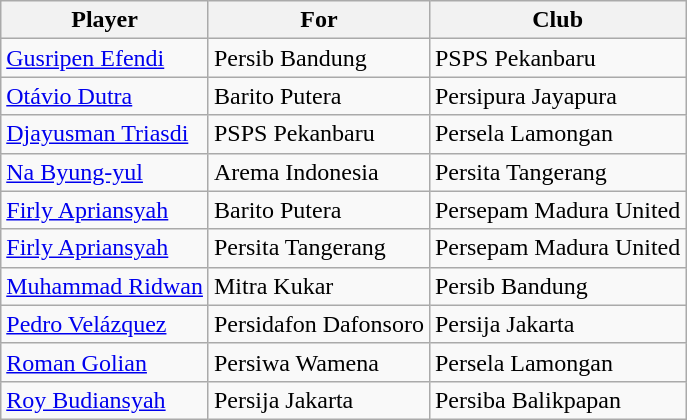<table class="wikitable" style="text-align:left">
<tr>
<th>Player</th>
<th>For</th>
<th>Club</th>
</tr>
<tr>
<td> <a href='#'>Gusripen Efendi</a></td>
<td>Persib Bandung</td>
<td>PSPS Pekanbaru</td>
</tr>
<tr>
<td> <a href='#'>Otávio Dutra</a></td>
<td>Barito Putera</td>
<td>Persipura Jayapura</td>
</tr>
<tr>
<td> <a href='#'>Djayusman Triasdi</a></td>
<td>PSPS Pekanbaru</td>
<td>Persela Lamongan</td>
</tr>
<tr>
<td> <a href='#'>Na Byung-yul</a></td>
<td>Arema Indonesia</td>
<td>Persita Tangerang</td>
</tr>
<tr>
<td> <a href='#'>Firly Apriansyah</a></td>
<td>Barito Putera</td>
<td>Persepam Madura United</td>
</tr>
<tr>
<td> <a href='#'>Firly Apriansyah</a></td>
<td>Persita Tangerang</td>
<td>Persepam Madura United</td>
</tr>
<tr>
<td> <a href='#'>Muhammad Ridwan</a></td>
<td>Mitra Kukar</td>
<td>Persib Bandung</td>
</tr>
<tr>
<td> <a href='#'>Pedro Velázquez</a></td>
<td>Persidafon Dafonsoro</td>
<td>Persija Jakarta</td>
</tr>
<tr>
<td> <a href='#'>Roman Golian</a></td>
<td>Persiwa Wamena</td>
<td>Persela Lamongan</td>
</tr>
<tr>
<td> <a href='#'>Roy Budiansyah</a></td>
<td>Persija Jakarta</td>
<td>Persiba Balikpapan</td>
</tr>
</table>
